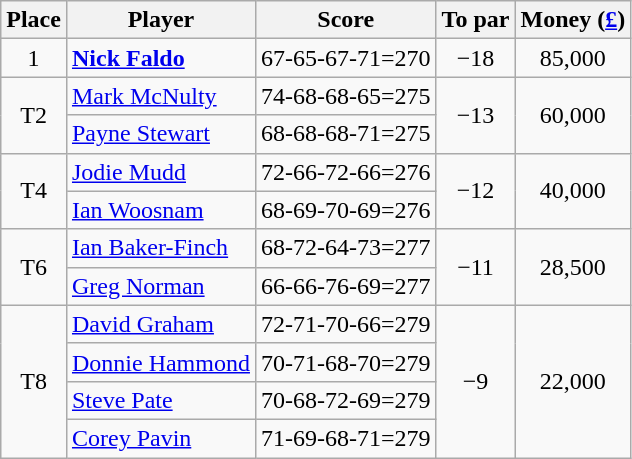<table class="wikitable">
<tr>
<th>Place</th>
<th>Player</th>
<th>Score</th>
<th>To par</th>
<th>Money (<a href='#'>£</a>)</th>
</tr>
<tr>
<td align="center">1</td>
<td> <strong><a href='#'>Nick Faldo</a></strong></td>
<td>67-65-67-71=270</td>
<td align="center">−18</td>
<td align=center>85,000</td>
</tr>
<tr>
<td rowspan=2 align="center">T2</td>
<td> <a href='#'>Mark McNulty</a></td>
<td>74-68-68-65=275</td>
<td rowspan=2 align=center>−13</td>
<td rowspan=2 align=center>60,000</td>
</tr>
<tr>
<td> <a href='#'>Payne Stewart</a></td>
<td>68-68-68-71=275</td>
</tr>
<tr>
<td rowspan=2 align="center">T4</td>
<td> <a href='#'>Jodie Mudd</a></td>
<td>72-66-72-66=276</td>
<td rowspan=2 align="center">−12</td>
<td rowspan=2 align=center>40,000</td>
</tr>
<tr>
<td> <a href='#'>Ian Woosnam</a></td>
<td>68-69-70-69=276</td>
</tr>
<tr>
<td rowspan=2 align="center">T6</td>
<td> <a href='#'>Ian Baker-Finch</a></td>
<td>68-72-64-73=277</td>
<td rowspan=2 align="center">−11</td>
<td rowspan=2 align=center>28,500</td>
</tr>
<tr>
<td> <a href='#'>Greg Norman</a></td>
<td>66-66-76-69=277</td>
</tr>
<tr>
<td rowspan=4 align="center">T8</td>
<td> <a href='#'>David Graham</a></td>
<td>72-71-70-66=279</td>
<td rowspan=4 align="center">−9</td>
<td rowspan=4 align=center>22,000</td>
</tr>
<tr>
<td> <a href='#'>Donnie Hammond</a></td>
<td>70-71-68-70=279</td>
</tr>
<tr>
<td> <a href='#'>Steve Pate</a></td>
<td>70-68-72-69=279</td>
</tr>
<tr>
<td> <a href='#'>Corey Pavin</a></td>
<td>71-69-68-71=279</td>
</tr>
</table>
